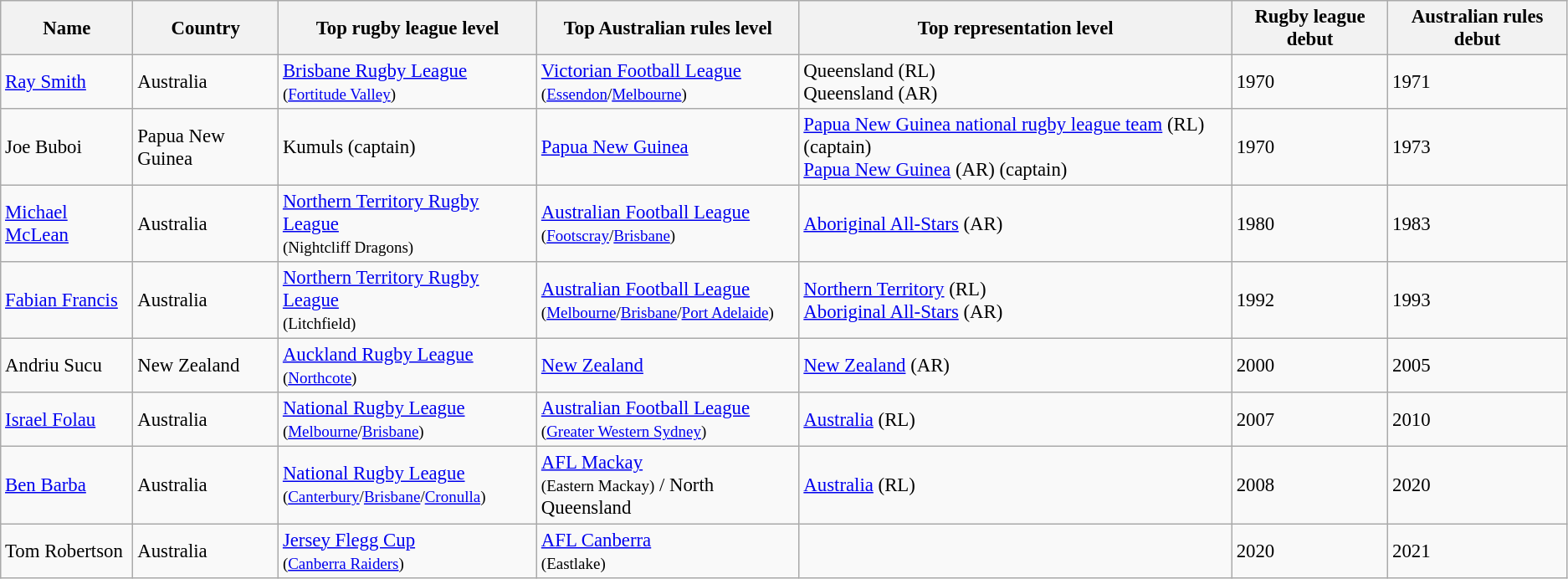<table class="wikitable sortable" style="font-size:95%;">
<tr>
<th>Name</th>
<th>Country</th>
<th>Top rugby league level</th>
<th>Top Australian rules level</th>
<th>Top representation level</th>
<th>Rugby league debut</th>
<th>Australian rules debut</th>
</tr>
<tr>
<td><a href='#'>Ray Smith</a></td>
<td>Australia</td>
<td><a href='#'>Brisbane Rugby League</a><br><small>(<a href='#'>Fortitude Valley</a>)</small></td>
<td><a href='#'>Victorian Football League</a><br><small>(<a href='#'>Essendon</a>/<a href='#'>Melbourne</a>)</small></td>
<td>Queensland (RL)<br>Queensland (AR)</td>
<td>1970</td>
<td>1971</td>
</tr>
<tr>
<td>Joe Buboi</td>
<td>Papua New Guinea</td>
<td>Kumuls (captain)</td>
<td><a href='#'>Papua New Guinea</a></td>
<td><a href='#'>Papua New Guinea national rugby league team</a> (RL) (captain) <br><a href='#'>Papua New Guinea</a> (AR) (captain)</td>
<td>1970</td>
<td>1973</td>
</tr>
<tr>
<td><a href='#'>Michael McLean</a></td>
<td>Australia</td>
<td><a href='#'>Northern Territory Rugby League</a><br><small>(Nightcliff Dragons)</small></td>
<td><a href='#'>Australian Football League</a><br><small>(<a href='#'>Footscray</a>/<a href='#'>Brisbane</a>)</small></td>
<td><a href='#'>Aboriginal All-Stars</a> (AR)</td>
<td>1980</td>
<td>1983</td>
</tr>
<tr>
<td><a href='#'>Fabian Francis</a></td>
<td>Australia</td>
<td><a href='#'>Northern Territory Rugby League</a><br><small>(Litchfield)</small></td>
<td><a href='#'>Australian Football League</a><br><small>(<a href='#'>Melbourne</a>/<a href='#'>Brisbane</a>/<a href='#'>Port Adelaide</a>)</small></td>
<td><a href='#'>Northern Territory</a> (RL)<br><a href='#'>Aboriginal All-Stars</a> (AR)</td>
<td>1992</td>
<td>1993</td>
</tr>
<tr>
<td>Andriu Sucu</td>
<td>New Zealand</td>
<td><a href='#'>Auckland Rugby League</a><br><small>(<a href='#'>Northcote</a>)</small></td>
<td><a href='#'>New Zealand</a></td>
<td><a href='#'>New Zealand</a> (AR)</td>
<td>2000</td>
<td>2005</td>
</tr>
<tr>
<td><a href='#'>Israel Folau</a></td>
<td>Australia</td>
<td><a href='#'>National Rugby League</a><br><small>(<a href='#'>Melbourne</a>/<a href='#'>Brisbane</a>)</small></td>
<td><a href='#'>Australian Football League</a><br><small>(<a href='#'>Greater Western Sydney</a>)</small></td>
<td><a href='#'>Australia</a> (RL)</td>
<td>2007</td>
<td>2010</td>
</tr>
<tr>
<td><a href='#'>Ben Barba</a></td>
<td>Australia</td>
<td><a href='#'>National Rugby League</a><br><small>(<a href='#'>Canterbury</a>/<a href='#'>Brisbane</a>/<a href='#'>Cronulla</a>)</small></td>
<td><a href='#'>AFL Mackay</a><br><small>(Eastern Mackay)</small> / North Queensland</td>
<td><a href='#'>Australia</a> (RL)</td>
<td>2008</td>
<td>2020</td>
</tr>
<tr>
<td>Tom Robertson</td>
<td>Australia</td>
<td><a href='#'>Jersey Flegg Cup</a><br><small>(<a href='#'>Canberra Raiders</a>)</small></td>
<td><a href='#'>AFL Canberra</a><br><small>(Eastlake)</small></td>
<td></td>
<td>2020</td>
<td>2021</td>
</tr>
</table>
